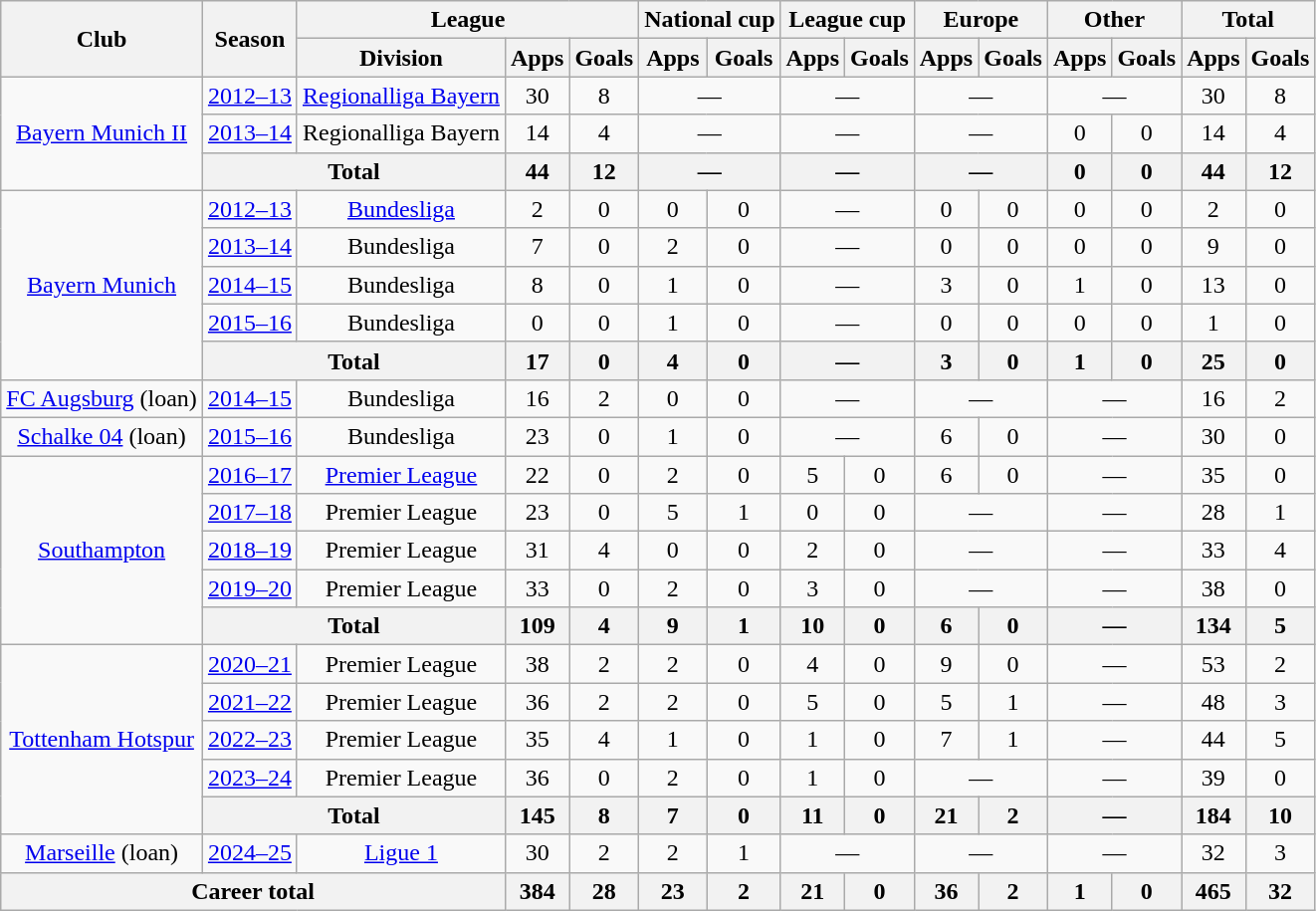<table class="wikitable" style="text-align:center">
<tr>
<th rowspan="2">Club</th>
<th rowspan="2">Season</th>
<th colspan="3">League</th>
<th colspan="2">National cup</th>
<th colspan="2">League cup</th>
<th colspan="2">Europe</th>
<th colspan="2">Other</th>
<th colspan="2">Total</th>
</tr>
<tr>
<th>Division</th>
<th>Apps</th>
<th>Goals</th>
<th>Apps</th>
<th>Goals</th>
<th>Apps</th>
<th>Goals</th>
<th>Apps</th>
<th>Goals</th>
<th>Apps</th>
<th>Goals</th>
<th>Apps</th>
<th>Goals</th>
</tr>
<tr>
<td rowspan="3"><a href='#'>Bayern Munich II</a></td>
<td><a href='#'>2012–13</a></td>
<td><a href='#'>Regionalliga Bayern</a></td>
<td>30</td>
<td>8</td>
<td colspan="2">—</td>
<td colspan="2">—</td>
<td colspan="2">—</td>
<td colspan="2">—</td>
<td>30</td>
<td>8</td>
</tr>
<tr>
<td><a href='#'>2013–14</a></td>
<td>Regionalliga Bayern</td>
<td>14</td>
<td>4</td>
<td colspan="2">—</td>
<td colspan="2">—</td>
<td colspan="2">—</td>
<td>0</td>
<td>0</td>
<td>14</td>
<td>4</td>
</tr>
<tr>
<th colspan="2">Total</th>
<th>44</th>
<th>12</th>
<th colspan="2">—</th>
<th colspan="2">—</th>
<th colspan="2">—</th>
<th>0</th>
<th>0</th>
<th>44</th>
<th>12</th>
</tr>
<tr>
<td rowspan="5"><a href='#'>Bayern Munich</a></td>
<td><a href='#'>2012–13</a></td>
<td><a href='#'>Bundesliga</a></td>
<td>2</td>
<td>0</td>
<td>0</td>
<td>0</td>
<td colspan="2">—</td>
<td>0</td>
<td>0</td>
<td>0</td>
<td>0</td>
<td>2</td>
<td>0</td>
</tr>
<tr>
<td><a href='#'>2013–14</a></td>
<td>Bundesliga</td>
<td>7</td>
<td>0</td>
<td>2</td>
<td>0</td>
<td colspan="2">—</td>
<td>0</td>
<td>0</td>
<td>0</td>
<td>0</td>
<td>9</td>
<td>0</td>
</tr>
<tr>
<td><a href='#'>2014–15</a></td>
<td>Bundesliga</td>
<td>8</td>
<td>0</td>
<td>1</td>
<td>0</td>
<td colspan="2">—</td>
<td>3</td>
<td>0</td>
<td>1</td>
<td>0</td>
<td>13</td>
<td>0</td>
</tr>
<tr>
<td><a href='#'>2015–16</a></td>
<td>Bundesliga</td>
<td>0</td>
<td>0</td>
<td>1</td>
<td>0</td>
<td colspan="2">—</td>
<td>0</td>
<td>0</td>
<td>0</td>
<td>0</td>
<td>1</td>
<td>0</td>
</tr>
<tr>
<th colspan="2">Total</th>
<th>17</th>
<th>0</th>
<th>4</th>
<th>0</th>
<th colspan="2">—</th>
<th>3</th>
<th>0</th>
<th>1</th>
<th>0</th>
<th>25</th>
<th>0</th>
</tr>
<tr>
<td><a href='#'>FC Augsburg</a> (loan)</td>
<td><a href='#'>2014–15</a></td>
<td>Bundesliga</td>
<td>16</td>
<td>2</td>
<td>0</td>
<td>0</td>
<td colspan="2">—</td>
<td colspan="2">—</td>
<td colspan="2">—</td>
<td>16</td>
<td>2</td>
</tr>
<tr>
<td><a href='#'>Schalke 04</a> (loan)</td>
<td><a href='#'>2015–16</a></td>
<td>Bundesliga</td>
<td>23</td>
<td>0</td>
<td>1</td>
<td>0</td>
<td colspan="2">—</td>
<td>6</td>
<td>0</td>
<td colspan="2">—</td>
<td>30</td>
<td>0</td>
</tr>
<tr>
<td rowspan=5><a href='#'>Southampton</a></td>
<td><a href='#'>2016–17</a></td>
<td><a href='#'>Premier League</a></td>
<td>22</td>
<td>0</td>
<td>2</td>
<td>0</td>
<td>5</td>
<td>0</td>
<td>6</td>
<td>0</td>
<td colspan="2">—</td>
<td>35</td>
<td>0</td>
</tr>
<tr>
<td><a href='#'>2017–18</a></td>
<td>Premier League</td>
<td>23</td>
<td>0</td>
<td>5</td>
<td>1</td>
<td>0</td>
<td>0</td>
<td colspan="2">—</td>
<td colspan="2">—</td>
<td>28</td>
<td>1</td>
</tr>
<tr>
<td><a href='#'>2018–19</a></td>
<td>Premier League</td>
<td>31</td>
<td>4</td>
<td>0</td>
<td>0</td>
<td>2</td>
<td>0</td>
<td colspan="2">—</td>
<td colspan="2">—</td>
<td>33</td>
<td>4</td>
</tr>
<tr>
<td><a href='#'>2019–20</a></td>
<td>Premier League</td>
<td>33</td>
<td>0</td>
<td>2</td>
<td>0</td>
<td>3</td>
<td>0</td>
<td colspan="2">—</td>
<td colspan="2">—</td>
<td>38</td>
<td>0</td>
</tr>
<tr>
<th colspan="2">Total</th>
<th>109</th>
<th>4</th>
<th>9</th>
<th>1</th>
<th>10</th>
<th>0</th>
<th>6</th>
<th>0</th>
<th colspan="2">—</th>
<th>134</th>
<th>5</th>
</tr>
<tr>
<td rowspan="5"><a href='#'>Tottenham Hotspur</a></td>
<td><a href='#'>2020–21</a></td>
<td>Premier League</td>
<td>38</td>
<td>2</td>
<td>2</td>
<td>0</td>
<td>4</td>
<td>0</td>
<td>9</td>
<td>0</td>
<td colspan="2">—</td>
<td>53</td>
<td>2</td>
</tr>
<tr>
<td><a href='#'>2021–22</a></td>
<td>Premier League</td>
<td>36</td>
<td>2</td>
<td>2</td>
<td>0</td>
<td>5</td>
<td>0</td>
<td>5</td>
<td>1</td>
<td colspan="2">—</td>
<td>48</td>
<td>3</td>
</tr>
<tr>
<td><a href='#'>2022–23</a></td>
<td>Premier League</td>
<td>35</td>
<td>4</td>
<td>1</td>
<td>0</td>
<td>1</td>
<td>0</td>
<td>7</td>
<td>1</td>
<td colspan="2">—</td>
<td>44</td>
<td>5</td>
</tr>
<tr>
<td><a href='#'>2023–24</a></td>
<td>Premier League</td>
<td>36</td>
<td>0</td>
<td>2</td>
<td>0</td>
<td>1</td>
<td>0</td>
<td colspan="2">—</td>
<td colspan="2">—</td>
<td>39</td>
<td>0</td>
</tr>
<tr>
<th colspan="2">Total</th>
<th>145</th>
<th>8</th>
<th>7</th>
<th>0</th>
<th>11</th>
<th>0</th>
<th>21</th>
<th>2</th>
<th colspan="2">—</th>
<th>184</th>
<th>10</th>
</tr>
<tr>
<td><a href='#'>Marseille</a> (loan)</td>
<td><a href='#'>2024–25</a></td>
<td><a href='#'>Ligue 1</a></td>
<td>30</td>
<td>2</td>
<td>2</td>
<td>1</td>
<td colspan="2">—</td>
<td colspan="2">—</td>
<td colspan="2">—</td>
<td>32</td>
<td>3</td>
</tr>
<tr>
<th colspan="3">Career total</th>
<th>384</th>
<th>28</th>
<th>23</th>
<th>2</th>
<th>21</th>
<th>0</th>
<th>36</th>
<th>2</th>
<th>1</th>
<th>0</th>
<th>465</th>
<th>32</th>
</tr>
</table>
